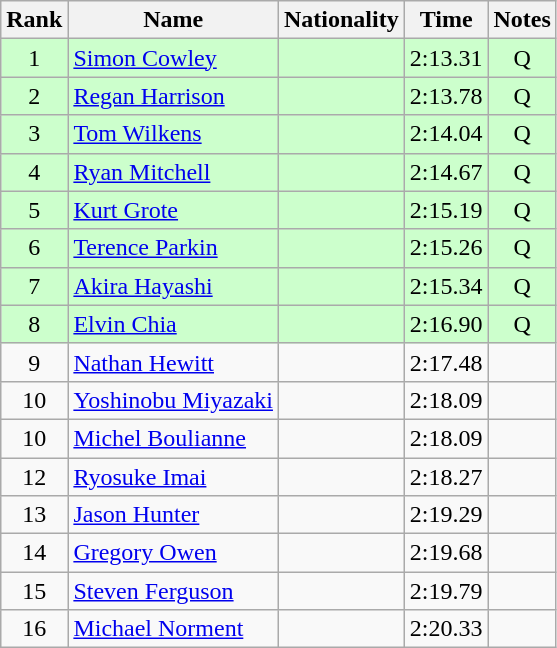<table class="wikitable sortable" style="text-align:center">
<tr>
<th>Rank</th>
<th>Name</th>
<th>Nationality</th>
<th>Time</th>
<th>Notes</th>
</tr>
<tr bgcolor=ccffcc>
<td>1</td>
<td align=left><a href='#'>Simon Cowley</a></td>
<td align=left></td>
<td>2:13.31</td>
<td>Q</td>
</tr>
<tr bgcolor=ccffcc>
<td>2</td>
<td align=left><a href='#'>Regan Harrison</a></td>
<td align=left></td>
<td>2:13.78</td>
<td>Q</td>
</tr>
<tr bgcolor=ccffcc>
<td>3</td>
<td align=left><a href='#'>Tom Wilkens</a></td>
<td align=left></td>
<td>2:14.04</td>
<td>Q</td>
</tr>
<tr bgcolor=ccffcc>
<td>4</td>
<td align=left><a href='#'>Ryan Mitchell</a></td>
<td align=left></td>
<td>2:14.67</td>
<td>Q</td>
</tr>
<tr bgcolor=ccffcc>
<td>5</td>
<td align=left><a href='#'>Kurt Grote</a></td>
<td align=left></td>
<td>2:15.19</td>
<td>Q</td>
</tr>
<tr bgcolor=ccffcc>
<td>6</td>
<td align=left><a href='#'>Terence Parkin</a></td>
<td align=left></td>
<td>2:15.26</td>
<td>Q</td>
</tr>
<tr bgcolor=ccffcc>
<td>7</td>
<td align=left><a href='#'>Akira Hayashi</a></td>
<td align=left></td>
<td>2:15.34</td>
<td>Q</td>
</tr>
<tr bgcolor=ccffcc>
<td>8</td>
<td align=left><a href='#'>Elvin Chia</a></td>
<td align=left></td>
<td>2:16.90</td>
<td>Q</td>
</tr>
<tr>
<td>9</td>
<td align=left><a href='#'>Nathan Hewitt</a></td>
<td align=left></td>
<td>2:17.48</td>
<td></td>
</tr>
<tr>
<td>10</td>
<td align=left><a href='#'>Yoshinobu Miyazaki</a></td>
<td align=left></td>
<td>2:18.09</td>
<td></td>
</tr>
<tr>
<td>10</td>
<td align=left><a href='#'>Michel Boulianne</a></td>
<td align=left></td>
<td>2:18.09</td>
<td></td>
</tr>
<tr>
<td>12</td>
<td align=left><a href='#'>Ryosuke Imai</a></td>
<td align=left></td>
<td>2:18.27</td>
<td></td>
</tr>
<tr>
<td>13</td>
<td align=left><a href='#'>Jason Hunter</a></td>
<td align=left></td>
<td>2:19.29</td>
<td></td>
</tr>
<tr>
<td>14</td>
<td align=left><a href='#'>Gregory Owen</a></td>
<td align=left></td>
<td>2:19.68</td>
<td></td>
</tr>
<tr>
<td>15</td>
<td align=left><a href='#'>Steven Ferguson</a></td>
<td align=left></td>
<td>2:19.79</td>
<td></td>
</tr>
<tr>
<td>16</td>
<td align=left><a href='#'>Michael Norment</a></td>
<td align=left></td>
<td>2:20.33</td>
<td></td>
</tr>
</table>
